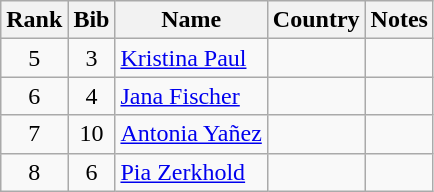<table class="wikitable" style="text-align:center;">
<tr>
<th>Rank</th>
<th>Bib</th>
<th>Name</th>
<th>Country</th>
<th>Notes</th>
</tr>
<tr>
<td>5</td>
<td>3</td>
<td align=left><a href='#'>Kristina Paul</a></td>
<td align=left></td>
<td></td>
</tr>
<tr>
<td>6</td>
<td>4</td>
<td align=left><a href='#'>Jana Fischer</a></td>
<td align=left></td>
<td></td>
</tr>
<tr>
<td>7</td>
<td>10</td>
<td align=left><a href='#'>Antonia Yañez</a></td>
<td align=left></td>
<td></td>
</tr>
<tr>
<td>8</td>
<td>6</td>
<td align=left><a href='#'>Pia Zerkhold</a></td>
<td align=left></td>
<td></td>
</tr>
</table>
